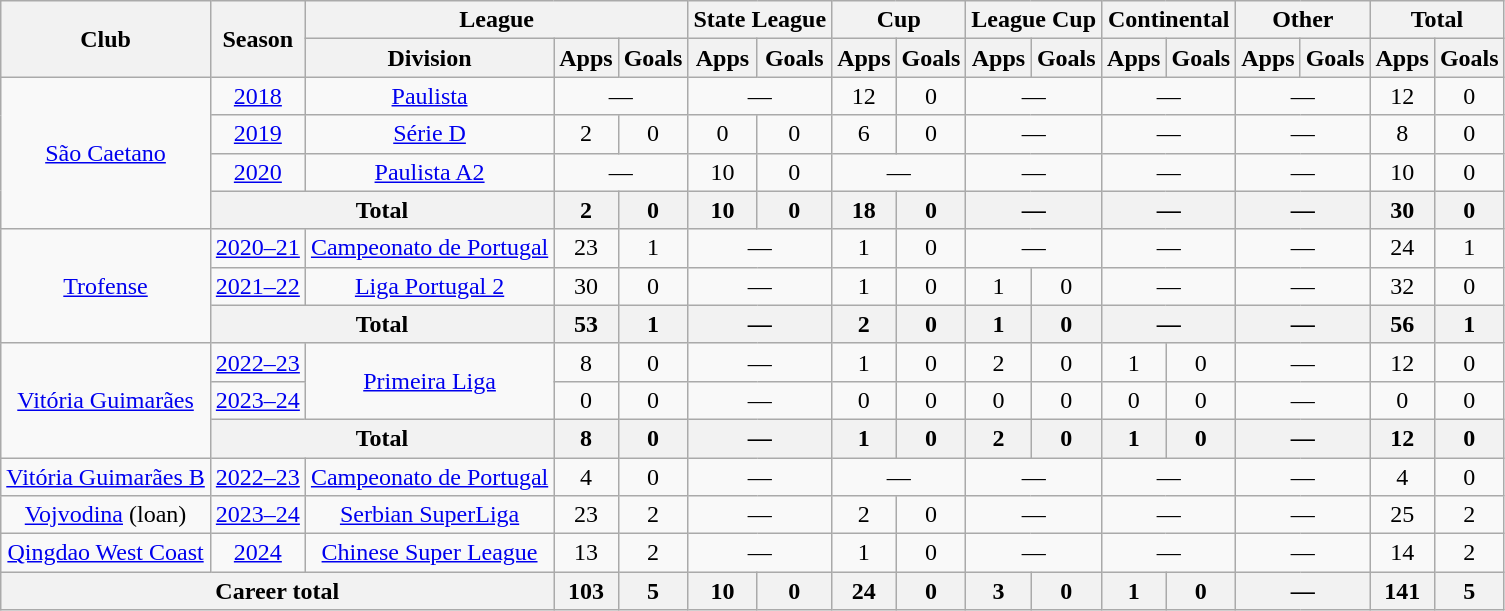<table class="wikitable" style="text-align:center">
<tr>
<th rowspan="2">Club</th>
<th rowspan="2">Season</th>
<th colspan="3">League</th>
<th colspan="2">State League</th>
<th colspan="2">Cup</th>
<th colspan="2">League Cup</th>
<th colspan="2">Continental</th>
<th colspan="2">Other</th>
<th colspan="2">Total</th>
</tr>
<tr>
<th>Division</th>
<th>Apps</th>
<th>Goals</th>
<th>Apps</th>
<th>Goals</th>
<th>Apps</th>
<th>Goals</th>
<th>Apps</th>
<th>Goals</th>
<th>Apps</th>
<th>Goals</th>
<th>Apps</th>
<th>Goals</th>
<th>Apps</th>
<th>Goals</th>
</tr>
<tr>
<td rowspan=4><a href='#'>São Caetano</a></td>
<td><a href='#'>2018</a></td>
<td><a href='#'>Paulista</a></td>
<td colspan="2">—</td>
<td colspan="2">—</td>
<td>12</td>
<td>0</td>
<td colspan="2">—</td>
<td colspan="2">—</td>
<td colspan="2">—</td>
<td>12</td>
<td>0</td>
</tr>
<tr>
<td><a href='#'>2019</a></td>
<td><a href='#'>Série D</a></td>
<td>2</td>
<td>0</td>
<td>0</td>
<td>0</td>
<td>6</td>
<td>0</td>
<td colspan="2">—</td>
<td colspan="2">—</td>
<td colspan="2">—</td>
<td>8</td>
<td>0</td>
</tr>
<tr>
<td><a href='#'>2020</a></td>
<td><a href='#'>Paulista A2</a></td>
<td colspan="2">—</td>
<td>10</td>
<td>0</td>
<td colspan="2">—</td>
<td colspan="2">—</td>
<td colspan="2">—</td>
<td colspan="2">—</td>
<td>10</td>
<td>0</td>
</tr>
<tr>
<th colspan="2">Total</th>
<th>2</th>
<th>0</th>
<th>10</th>
<th>0</th>
<th>18</th>
<th>0</th>
<th colspan="2">—</th>
<th colspan="2">—</th>
<th colspan="2">—</th>
<th>30</th>
<th>0</th>
</tr>
<tr>
<td rowspan=3><a href='#'>Trofense</a></td>
<td><a href='#'>2020–21</a></td>
<td><a href='#'>Campeonato de Portugal</a></td>
<td>23</td>
<td>1</td>
<td colspan="2">—</td>
<td>1</td>
<td>0</td>
<td colspan="2">—</td>
<td colspan="2">—</td>
<td colspan="2">—</td>
<td>24</td>
<td>1</td>
</tr>
<tr>
<td><a href='#'>2021–22</a></td>
<td><a href='#'>Liga Portugal 2</a></td>
<td>30</td>
<td>0</td>
<td colspan="2">—</td>
<td>1</td>
<td>0</td>
<td>1</td>
<td>0</td>
<td colspan="2">—</td>
<td colspan="2">—</td>
<td>32</td>
<td>0</td>
</tr>
<tr>
<th colspan="2">Total</th>
<th>53</th>
<th>1</th>
<th colspan="2">—</th>
<th>2</th>
<th>0</th>
<th>1</th>
<th>0</th>
<th colspan="2">—</th>
<th colspan="2">—</th>
<th>56</th>
<th>1</th>
</tr>
<tr>
<td rowspan=3><a href='#'>Vitória Guimarães</a></td>
<td><a href='#'>2022–23</a></td>
<td rowspan=2><a href='#'>Primeira Liga</a></td>
<td>8</td>
<td>0</td>
<td colspan="2">—</td>
<td>1</td>
<td>0</td>
<td>2</td>
<td>0</td>
<td>1</td>
<td>0</td>
<td colspan="2">—</td>
<td>12</td>
<td>0</td>
</tr>
<tr>
<td><a href='#'>2023–24</a></td>
<td>0</td>
<td>0</td>
<td colspan="2">—</td>
<td>0</td>
<td>0</td>
<td>0</td>
<td>0</td>
<td>0</td>
<td>0</td>
<td colspan="2">—</td>
<td>0</td>
<td>0</td>
</tr>
<tr>
<th colspan="2">Total</th>
<th>8</th>
<th>0</th>
<th colspan="2">—</th>
<th>1</th>
<th>0</th>
<th>2</th>
<th>0</th>
<th>1</th>
<th>0</th>
<th colspan="2">—</th>
<th>12</th>
<th>0</th>
</tr>
<tr>
<td><a href='#'>Vitória Guimarães B</a></td>
<td><a href='#'>2022–23</a></td>
<td><a href='#'>Campeonato de Portugal</a></td>
<td>4</td>
<td>0</td>
<td colspan="2">—</td>
<td colspan="2">—</td>
<td colspan="2">—</td>
<td colspan="2">—</td>
<td colspan="2">—</td>
<td>4</td>
<td>0</td>
</tr>
<tr>
<td><a href='#'>Vojvodina</a> (loan)</td>
<td><a href='#'>2023–24</a></td>
<td><a href='#'>Serbian SuperLiga</a></td>
<td>23</td>
<td>2</td>
<td colspan="2">—</td>
<td>2</td>
<td>0</td>
<td colspan="2">—</td>
<td colspan="2">—</td>
<td colspan="2">—</td>
<td>25</td>
<td>2</td>
</tr>
<tr>
<td><a href='#'>Qingdao West Coast</a></td>
<td><a href='#'>2024</a></td>
<td><a href='#'>Chinese Super League</a></td>
<td>13</td>
<td>2</td>
<td colspan="2">—</td>
<td>1</td>
<td>0</td>
<td colspan="2">—</td>
<td colspan="2">—</td>
<td colspan="2">—</td>
<td>14</td>
<td>2</td>
</tr>
<tr>
<th colspan="3"><strong>Career total</strong></th>
<th>103</th>
<th>5</th>
<th>10</th>
<th>0</th>
<th>24</th>
<th>0</th>
<th>3</th>
<th>0</th>
<th>1</th>
<th>0</th>
<th colspan="2">—</th>
<th>141</th>
<th>5</th>
</tr>
</table>
